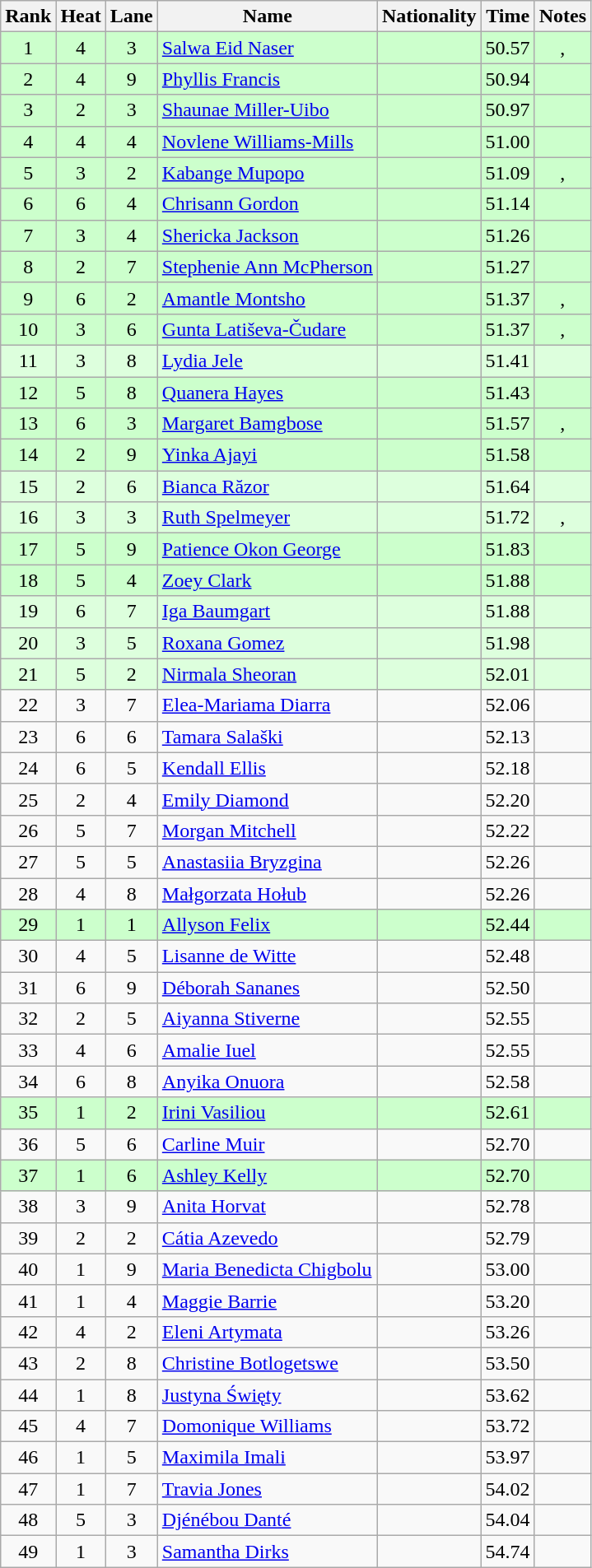<table class="wikitable sortable" style="text-align:center">
<tr>
<th>Rank</th>
<th>Heat</th>
<th>Lane</th>
<th>Name</th>
<th>Nationality</th>
<th>Time</th>
<th>Notes</th>
</tr>
<tr style="background:#ccffcc;">
<td>1</td>
<td>4</td>
<td>3</td>
<td style="text-align:left;"><a href='#'>Salwa Eid Naser</a></td>
<td style="text-align:left;"></td>
<td>50.57</td>
<td>, <strong></strong></td>
</tr>
<tr style="background:#ccffcc;">
<td>2</td>
<td>4</td>
<td>9</td>
<td style="text-align:left;"><a href='#'>Phyllis Francis</a></td>
<td style="text-align:left;"></td>
<td>50.94</td>
<td></td>
</tr>
<tr style="background:#ccffcc;">
<td>3</td>
<td>2</td>
<td>3</td>
<td style="text-align:left;"><a href='#'>Shaunae Miller-Uibo</a></td>
<td style="text-align:left;"></td>
<td>50.97</td>
<td></td>
</tr>
<tr style="background:#ccffcc;">
<td>4</td>
<td>4</td>
<td>4</td>
<td style="text-align:left;"><a href='#'>Novlene Williams-Mills</a></td>
<td style="text-align:left;"></td>
<td>51.00</td>
<td></td>
</tr>
<tr style="background:#ccffcc;">
<td>5</td>
<td>3</td>
<td>2</td>
<td style="text-align:left;"><a href='#'>Kabange Mupopo</a></td>
<td style="text-align:left;"></td>
<td>51.09</td>
<td>, </td>
</tr>
<tr style="background:#ccffcc;">
<td>6</td>
<td>6</td>
<td>4</td>
<td style="text-align:left;"><a href='#'>Chrisann Gordon</a></td>
<td style="text-align:left;"></td>
<td>51.14</td>
<td></td>
</tr>
<tr style="background:#ccffcc;">
<td>7</td>
<td>3</td>
<td>4</td>
<td style="text-align:left;"><a href='#'>Shericka Jackson</a></td>
<td style="text-align:left;"></td>
<td>51.26</td>
<td></td>
</tr>
<tr style="background:#ccffcc;">
<td>8</td>
<td>2</td>
<td>7</td>
<td style="text-align:left;"><a href='#'>Stephenie Ann McPherson</a></td>
<td style="text-align:left;"></td>
<td>51.27</td>
<td></td>
</tr>
<tr style="background:#ccffcc;">
<td>9</td>
<td>6</td>
<td>2</td>
<td style="text-align:left;"><a href='#'>Amantle Montsho</a></td>
<td style="text-align:left;"></td>
<td>51.37</td>
<td>, </td>
</tr>
<tr style="background:#ccffcc;">
<td>10</td>
<td>3</td>
<td>6</td>
<td style="text-align:left;"><a href='#'>Gunta Latiševa-Čudare</a></td>
<td style="text-align:left;"></td>
<td>51.37</td>
<td>, </td>
</tr>
<tr bgcolor=ddffdd>
<td>11</td>
<td>3</td>
<td>8</td>
<td style="text-align:left;"><a href='#'>Lydia Jele</a></td>
<td style="text-align:left;"></td>
<td>51.41</td>
<td></td>
</tr>
<tr style="background:#ccffcc;">
<td>12</td>
<td>5</td>
<td>8</td>
<td style="text-align:left;"><a href='#'>Quanera Hayes</a></td>
<td style="text-align:left;"></td>
<td>51.43</td>
<td></td>
</tr>
<tr style="background:#ccffcc;">
<td>13</td>
<td>6</td>
<td>3</td>
<td style="text-align:left;"><a href='#'>Margaret Bamgbose</a></td>
<td style="text-align:left;"></td>
<td>51.57</td>
<td>, </td>
</tr>
<tr style="background:#ccffcc;">
<td>14</td>
<td>2</td>
<td>9</td>
<td style="text-align:left;"><a href='#'>Yinka Ajayi</a></td>
<td style="text-align:left;"></td>
<td>51.58</td>
<td></td>
</tr>
<tr bgcolor=ddffdd>
<td>15</td>
<td>2</td>
<td>6</td>
<td style="text-align:left;"><a href='#'>Bianca Răzor</a></td>
<td style="text-align:left;"></td>
<td>51.64</td>
<td></td>
</tr>
<tr bgcolor=ddffdd>
<td>16</td>
<td>3</td>
<td>3</td>
<td style="text-align:left;"><a href='#'>Ruth Spelmeyer</a></td>
<td style="text-align:left;"></td>
<td>51.72</td>
<td>, </td>
</tr>
<tr style="background:#ccffcc;">
<td>17</td>
<td>5</td>
<td>9</td>
<td style="text-align:left;"><a href='#'>Patience Okon George</a></td>
<td style="text-align:left;"></td>
<td>51.83</td>
<td></td>
</tr>
<tr style="background:#ccffcc;">
<td>18</td>
<td>5</td>
<td>4</td>
<td style="text-align:left;"><a href='#'>Zoey Clark</a></td>
<td style="text-align:left;"></td>
<td>51.88</td>
<td></td>
</tr>
<tr bgcolor=ddffdd>
<td>19</td>
<td>6</td>
<td>7</td>
<td style="text-align:left;"><a href='#'>Iga Baumgart</a></td>
<td style="text-align:left;"></td>
<td>51.88</td>
<td></td>
</tr>
<tr bgcolor=ddffdd>
<td>20</td>
<td>3</td>
<td>5</td>
<td style="text-align:left;"><a href='#'>Roxana Gomez</a></td>
<td style="text-align:left;"></td>
<td>51.98</td>
<td></td>
</tr>
<tr bgcolor=ddffdd>
<td>21</td>
<td>5</td>
<td>2</td>
<td style="text-align:left;"><a href='#'>Nirmala Sheoran</a></td>
<td style="text-align:left;"></td>
<td>52.01</td>
<td></td>
</tr>
<tr>
<td>22</td>
<td>3</td>
<td>7</td>
<td style="text-align:left;"><a href='#'>Elea-Mariama Diarra</a></td>
<td style="text-align:left;"></td>
<td>52.06</td>
<td></td>
</tr>
<tr>
<td>23</td>
<td>6</td>
<td>6</td>
<td style="text-align:left;"><a href='#'>Tamara Salaški</a></td>
<td style="text-align:left;"></td>
<td>52.13</td>
<td></td>
</tr>
<tr>
<td>24</td>
<td>6</td>
<td>5</td>
<td style="text-align:left;"><a href='#'>Kendall Ellis</a></td>
<td style="text-align:left;"></td>
<td>52.18</td>
<td></td>
</tr>
<tr>
<td>25</td>
<td>2</td>
<td>4</td>
<td style="text-align:left;"><a href='#'>Emily Diamond</a></td>
<td style="text-align:left;"></td>
<td>52.20</td>
<td></td>
</tr>
<tr>
<td>26</td>
<td>5</td>
<td>7</td>
<td style="text-align:left;"><a href='#'>Morgan Mitchell</a></td>
<td style="text-align:left;"></td>
<td>52.22</td>
<td></td>
</tr>
<tr>
<td>27</td>
<td>5</td>
<td>5</td>
<td style="text-align:left;"><a href='#'>Anastasiia Bryzgina</a></td>
<td style="text-align:left;"></td>
<td>52.26</td>
<td></td>
</tr>
<tr>
<td>28</td>
<td>4</td>
<td>8</td>
<td style="text-align:left;"><a href='#'>Małgorzata Hołub</a></td>
<td style="text-align:left;"></td>
<td>52.26</td>
<td></td>
</tr>
<tr style="background:#ccffcc;">
<td>29</td>
<td>1</td>
<td>1</td>
<td style="text-align:left;"><a href='#'>Allyson Felix</a></td>
<td style="text-align:left;"></td>
<td>52.44</td>
<td></td>
</tr>
<tr>
<td>30</td>
<td>4</td>
<td>5</td>
<td style="text-align:left;"><a href='#'>Lisanne de Witte</a></td>
<td style="text-align:left;"></td>
<td>52.48</td>
<td></td>
</tr>
<tr>
<td>31</td>
<td>6</td>
<td>9</td>
<td style="text-align:left;"><a href='#'>Déborah Sananes</a></td>
<td style="text-align:left;"></td>
<td>52.50</td>
<td></td>
</tr>
<tr>
<td>32</td>
<td>2</td>
<td>5</td>
<td style="text-align:left;"><a href='#'>Aiyanna Stiverne</a></td>
<td style="text-align:left;"></td>
<td>52.55</td>
<td></td>
</tr>
<tr>
<td>33</td>
<td>4</td>
<td>6</td>
<td style="text-align:left;"><a href='#'>Amalie Iuel</a></td>
<td style="text-align:left;"></td>
<td>52.55</td>
<td></td>
</tr>
<tr>
<td>34</td>
<td>6</td>
<td>8</td>
<td style="text-align:left;"><a href='#'>Anyika Onuora</a></td>
<td style="text-align:left;"></td>
<td>52.58</td>
<td></td>
</tr>
<tr style="background:#ccffcc;">
<td>35</td>
<td>1</td>
<td>2</td>
<td style="text-align:left;"><a href='#'>Irini Vasiliou</a></td>
<td style="text-align:left;"></td>
<td>52.61</td>
<td></td>
</tr>
<tr>
<td>36</td>
<td>5</td>
<td>6</td>
<td style="text-align:left;"><a href='#'>Carline Muir</a></td>
<td style="text-align:left;"></td>
<td>52.70</td>
<td></td>
</tr>
<tr style="background:#ccffcc;">
<td>37</td>
<td>1</td>
<td>6</td>
<td style="text-align:left;"><a href='#'>Ashley Kelly</a></td>
<td style="text-align:left;"></td>
<td>52.70</td>
<td></td>
</tr>
<tr>
<td>38</td>
<td>3</td>
<td>9</td>
<td style="text-align:left;"><a href='#'>Anita Horvat</a></td>
<td style="text-align:left;"></td>
<td>52.78</td>
<td></td>
</tr>
<tr>
<td>39</td>
<td>2</td>
<td>2</td>
<td style="text-align:left;"><a href='#'>Cátia Azevedo</a></td>
<td style="text-align:left;"></td>
<td>52.79</td>
<td></td>
</tr>
<tr>
<td>40</td>
<td>1</td>
<td>9</td>
<td style="text-align:left;"><a href='#'>Maria Benedicta Chigbolu</a></td>
<td style="text-align:left;"></td>
<td>53.00</td>
<td></td>
</tr>
<tr>
<td>41</td>
<td>1</td>
<td>4</td>
<td style="text-align:left;"><a href='#'>Maggie Barrie</a></td>
<td style="text-align:left;"></td>
<td>53.20</td>
<td><strong></strong></td>
</tr>
<tr>
<td>42</td>
<td>4</td>
<td>2</td>
<td style="text-align:left;"><a href='#'>Eleni Artymata</a></td>
<td style="text-align:left;"></td>
<td>53.26</td>
<td></td>
</tr>
<tr>
<td>43</td>
<td>2</td>
<td>8</td>
<td style="text-align:left;"><a href='#'>Christine Botlogetswe</a></td>
<td style="text-align:left;"></td>
<td>53.50</td>
<td></td>
</tr>
<tr>
<td>44</td>
<td>1</td>
<td>8</td>
<td style="text-align:left;"><a href='#'>Justyna Święty</a></td>
<td style="text-align:left;"></td>
<td>53.62</td>
<td></td>
</tr>
<tr>
<td>45</td>
<td>4</td>
<td>7</td>
<td style="text-align:left;"><a href='#'>Domonique Williams</a></td>
<td style="text-align:left;"></td>
<td>53.72</td>
<td></td>
</tr>
<tr>
<td>46</td>
<td>1</td>
<td>5</td>
<td style="text-align:left;"><a href='#'>Maximila Imali</a></td>
<td style="text-align:left;"></td>
<td>53.97</td>
<td></td>
</tr>
<tr>
<td>47</td>
<td>1</td>
<td>7</td>
<td style="text-align:left;"><a href='#'>Travia Jones</a></td>
<td style="text-align:left;"></td>
<td>54.02</td>
<td></td>
</tr>
<tr>
<td>48</td>
<td>5</td>
<td>3</td>
<td style="text-align:left;"><a href='#'>Djénébou Danté</a></td>
<td style="text-align:left;"></td>
<td>54.04</td>
<td></td>
</tr>
<tr>
<td>49</td>
<td>1</td>
<td>3</td>
<td style="text-align:left;"><a href='#'>Samantha Dirks</a></td>
<td style="text-align:left;"></td>
<td>54.74</td>
<td></td>
</tr>
</table>
